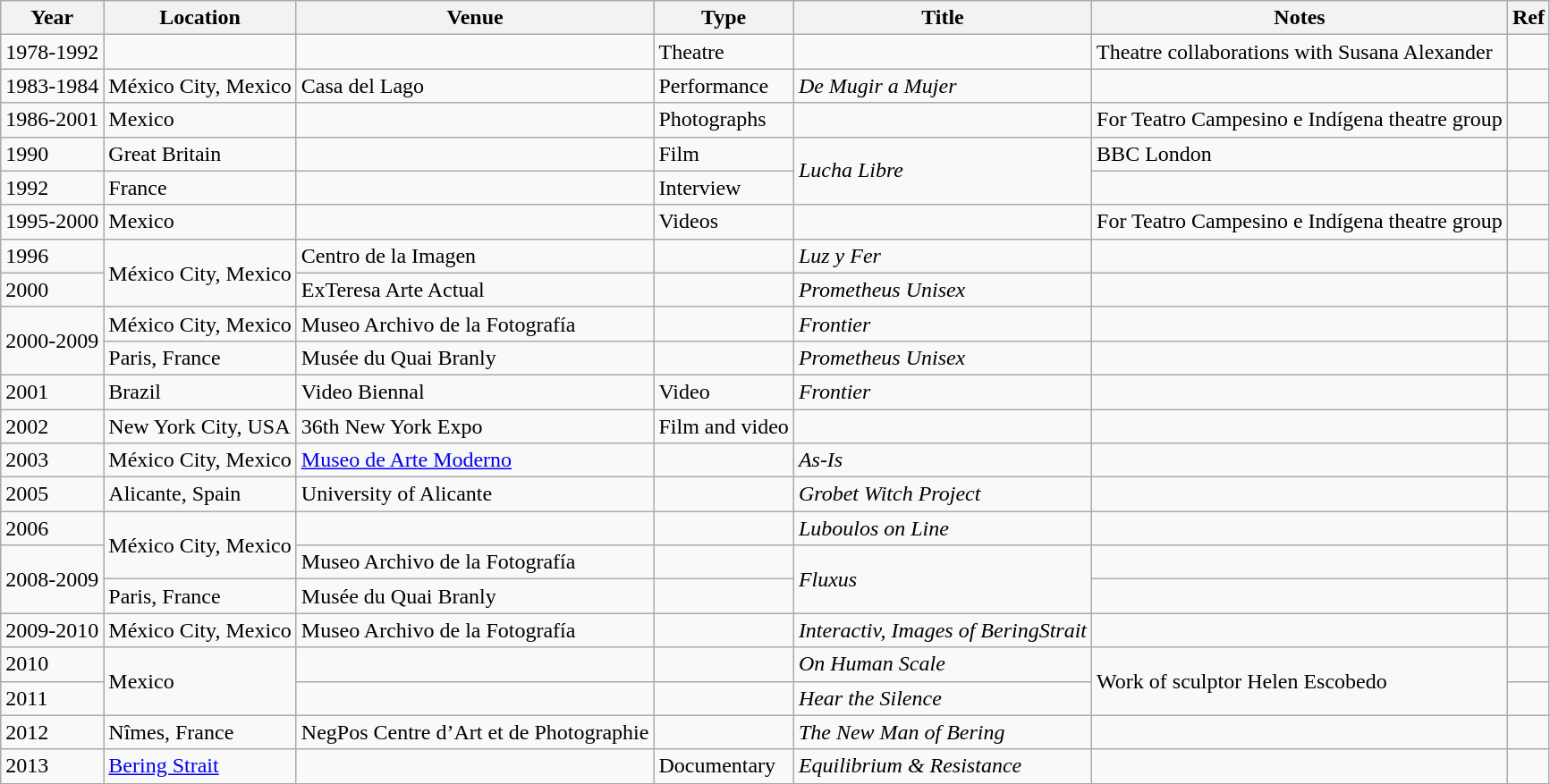<table class="wikitable sortable">
<tr>
<th>Year</th>
<th>Location</th>
<th>Venue</th>
<th>Type</th>
<th>Title</th>
<th>Notes</th>
<th>Ref</th>
</tr>
<tr>
<td>1978-1992</td>
<td></td>
<td></td>
<td>Theatre</td>
<td></td>
<td>Theatre collaborations with Susana Alexander</td>
<td></td>
</tr>
<tr>
<td>1983-1984</td>
<td>México City, Mexico</td>
<td>Casa del Lago</td>
<td>Performance</td>
<td><em>De Mugir a Mujer</em></td>
<td></td>
<td></td>
</tr>
<tr>
<td>1986-2001</td>
<td>Mexico</td>
<td></td>
<td>Photographs</td>
<td></td>
<td>For Teatro Campesino e Indígena theatre group</td>
<td></td>
</tr>
<tr>
<td>1990</td>
<td>Great Britain</td>
<td></td>
<td>Film</td>
<td rowspan="2"><em>Lucha Libre</em></td>
<td>BBC London</td>
<td></td>
</tr>
<tr>
<td>1992</td>
<td>France</td>
<td></td>
<td>Interview</td>
<td></td>
<td></td>
</tr>
<tr>
<td>1995-2000</td>
<td>Mexico</td>
<td></td>
<td>Videos</td>
<td></td>
<td>For Teatro Campesino e Indígena theatre group</td>
<td></td>
</tr>
<tr>
<td>1996</td>
<td rowspan="2">México City, Mexico</td>
<td>Centro de la Imagen</td>
<td></td>
<td><em>Luz y Fer</em></td>
<td></td>
<td></td>
</tr>
<tr>
<td>2000</td>
<td>ExTeresa Arte Actual</td>
<td></td>
<td><em>Prometheus Unisex</em></td>
<td></td>
<td></td>
</tr>
<tr>
<td rowspan="2">2000-2009</td>
<td>México City, Mexico</td>
<td>Museo Archivo de la Fotografía</td>
<td></td>
<td><em>Frontier</em></td>
<td></td>
<td></td>
</tr>
<tr>
<td>Paris, France</td>
<td>Musée du Quai Branly</td>
<td></td>
<td><em>Prometheus Unisex</em></td>
<td></td>
<td></td>
</tr>
<tr>
<td>2001</td>
<td>Brazil</td>
<td>Video Biennal</td>
<td>Video</td>
<td><em>Frontier</em></td>
<td></td>
<td></td>
</tr>
<tr>
<td>2002</td>
<td>New York City, USA</td>
<td>36th New York Expo</td>
<td>Film and video</td>
<td></td>
<td></td>
<td></td>
</tr>
<tr>
<td>2003</td>
<td>México City, Mexico</td>
<td><a href='#'>Museo de Arte Moderno</a></td>
<td></td>
<td><em>As-Is</em></td>
<td></td>
<td></td>
</tr>
<tr>
<td>2005</td>
<td>Alicante, Spain</td>
<td>University of Alicante</td>
<td></td>
<td><em>Grobet Witch Project</em></td>
<td></td>
<td></td>
</tr>
<tr>
<td>2006</td>
<td rowspan="2">México City, Mexico</td>
<td></td>
<td></td>
<td><em>Luboulos on Line</em></td>
<td></td>
<td></td>
</tr>
<tr>
<td rowspan="2">2008-2009</td>
<td>Museo Archivo de la Fotografía</td>
<td></td>
<td rowspan="2"><em>Fluxus</em></td>
<td></td>
<td></td>
</tr>
<tr>
<td>Paris, France</td>
<td>Musée du Quai Branly</td>
<td></td>
<td></td>
<td></td>
</tr>
<tr>
<td>2009-2010</td>
<td>México City, Mexico</td>
<td>Museo Archivo de la Fotografía</td>
<td></td>
<td><em>Interactiv, Images of BeringStrait</em></td>
<td></td>
<td></td>
</tr>
<tr>
<td>2010</td>
<td rowspan="2">Mexico</td>
<td></td>
<td></td>
<td><em>On Human Scale</em></td>
<td rowspan="2">Work of sculptor Helen Escobedo</td>
<td></td>
</tr>
<tr>
<td>2011</td>
<td></td>
<td></td>
<td><em>Hear the Silence</em></td>
<td></td>
</tr>
<tr>
<td>2012</td>
<td>Nîmes, France</td>
<td>NegPos Centre d’Art et de Photographie</td>
<td></td>
<td><em>The New Man of Bering</em></td>
<td></td>
<td></td>
</tr>
<tr>
<td>2013</td>
<td><a href='#'>Bering Strait</a></td>
<td></td>
<td>Documentary</td>
<td><em>Equilibrium & Resistance</em></td>
<td></td>
<td></td>
</tr>
<tr>
</tr>
</table>
